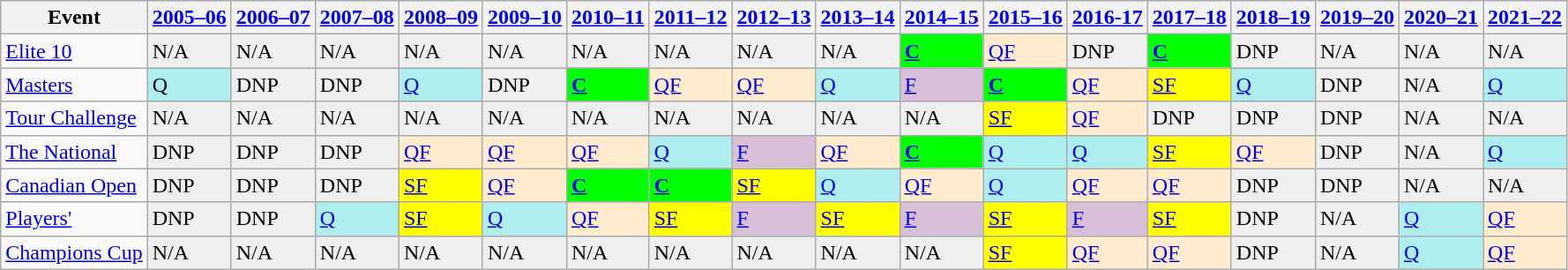<table class="wikitable" border="1">
<tr>
<th>Event</th>
<th><a href='#'>2005–06</a></th>
<th><a href='#'>2006–07</a></th>
<th><a href='#'>2007–08</a></th>
<th><a href='#'>2008–09</a></th>
<th><a href='#'>2009–10</a></th>
<th><a href='#'>2010–11</a></th>
<th><a href='#'>2011–12</a></th>
<th><a href='#'>2012–13</a></th>
<th><a href='#'>2013–14</a></th>
<th><a href='#'>2014–15</a></th>
<th><a href='#'>2015–16</a></th>
<th><a href='#'>2016-17</a></th>
<th><a href='#'>2017–18</a></th>
<th><a href='#'>2018–19</a></th>
<th><a href='#'>2019–20</a></th>
<th><a href='#'>2020–21</a></th>
<th><a href='#'>2021–22</a></th>
</tr>
<tr>
<td><a href='#'>Elite 10</a></td>
<td style="background:#EFEFEF;">N/A</td>
<td style="background:#EFEFEF;">N/A</td>
<td style="background:#EFEFEF;">N/A</td>
<td style="background:#EFEFEF;">N/A</td>
<td style="background:#EFEFEF;">N/A</td>
<td style="background:#EFEFEF;">N/A</td>
<td style="background:#EFEFEF;">N/A</td>
<td style="background:#EFEFEF;">N/A</td>
<td style="background:#EFEFEF;">N/A</td>
<td style="background:#00ff00;"><strong><a href='#'>C</a></strong></td>
<td style="background:#ffebcd;"><a href='#'>QF</a></td>
<td style="background:#EFEFEF;">DNP</td>
<td style="background:#00ff00;"><strong><a href='#'>C</a></strong></td>
<td style="background:#EFEFEF;">DNP</td>
<td style="background:#EFEFEF;">N/A</td>
<td style="background:#EFEFEF;">N/A</td>
<td style="background:#EFEFEF;">N/A</td>
</tr>
<tr>
<td><a href='#'>Masters</a></td>
<td style="background:#afeeee;">Q</td>
<td style="background:#EFEFEF;">DNP</td>
<td style="background:#EFEFEF;">DNP</td>
<td style="background:#afeeee;"><a href='#'>Q</a></td>
<td style="background:#EFEFEF;">DNP</td>
<td style="background:#00ff00;"><strong><a href='#'>C</a></strong></td>
<td style="background:#ffebcd;"><a href='#'>QF</a></td>
<td style="background:#ffebcd;"><a href='#'>QF</a></td>
<td style="background:#afeeee;"><a href='#'>Q</a></td>
<td style="background:thistle;"><a href='#'>F</a></td>
<td style="background:#00ff00;"><strong><a href='#'>C</a></strong></td>
<td style="background:#ffebcd;"><a href='#'>QF</a></td>
<td style="background:yellow;"><a href='#'>SF</a></td>
<td style="background:#afeeee;"><a href='#'>Q</a></td>
<td style="background:#EFEFEF;">DNP</td>
<td style="background:#EFEFEF;">N/A</td>
<td style="background:#afeeee;"><a href='#'>Q</a></td>
</tr>
<tr>
<td><a href='#'>Tour Challenge</a></td>
<td style="background:#EFEFEF;">N/A</td>
<td style="background:#EFEFEF;">N/A</td>
<td style="background:#EFEFEF;">N/A</td>
<td style="background:#EFEFEF;">N/A</td>
<td style="background:#EFEFEF;">N/A</td>
<td style="background:#EFEFEF;">N/A</td>
<td style="background:#EFEFEF;">N/A</td>
<td style="background:#EFEFEF;">N/A</td>
<td style="background:#EFEFEF;">N/A</td>
<td style="background:#EFEFEF;">N/A</td>
<td style="background:yellow;"><a href='#'>SF</a></td>
<td style="background:#ffebcd;"><a href='#'>QF</a></td>
<td style="background:#EFEFEF;">DNP</td>
<td style="background:#EFEFEF;">DNP</td>
<td style="background:#EFEFEF;">DNP</td>
<td style="background:#EFEFEF;">N/A</td>
<td style="background:#EFEFEF;">N/A</td>
</tr>
<tr>
<td><a href='#'>The National</a></td>
<td style="background:#EFEFEF;">DNP</td>
<td style="background:#EFEFEF;">DNP</td>
<td style="background:#EFEFEF;">DNP</td>
<td style="background:#ffebcd;"><a href='#'>QF</a></td>
<td style="background:#ffebcd;"><a href='#'>QF</a></td>
<td style="background:#ffebcd;"><a href='#'>QF</a></td>
<td style="background:#afeeee;"><a href='#'>Q</a></td>
<td style="background:thistle;"><a href='#'>F</a></td>
<td style="background:#ffebcd;"><a href='#'>QF</a></td>
<td style="background:#00ff00;"><strong><a href='#'>C</a></strong></td>
<td style="background:#afeeee;"><a href='#'>Q</a></td>
<td style="background:#afeeee;"><a href='#'>Q</a></td>
<td style="background:yellow;"><a href='#'>SF</a></td>
<td style="background:#ffebcd;"><a href='#'>QF</a></td>
<td style="background:#EFEFEF;">DNP</td>
<td style="background:#EFEFEF;">N/A</td>
<td style="background:#afeeee;"><a href='#'>Q</a></td>
</tr>
<tr>
<td><a href='#'>Canadian Open</a></td>
<td style="background:#EFEFEF;">DNP</td>
<td style="background:#EFEFEF;">DNP</td>
<td style="background:#EFEFEF;">DNP</td>
<td style="background:yellow;"><a href='#'>SF</a></td>
<td style="background:#ffebcd;"><a href='#'>QF</a></td>
<td style="background:#00ff00;"><strong><a href='#'>C</a></strong></td>
<td style="background:#00ff00;"><strong><a href='#'>C</a></strong></td>
<td style="background:yellow;"><a href='#'>SF</a></td>
<td style="background:#afeeee;"><a href='#'>Q</a></td>
<td style="background:#ffebcd;"><a href='#'>QF</a></td>
<td style="background:#afeeee;"><a href='#'>Q</a></td>
<td style="background:#ffebcd;"><a href='#'>QF</a></td>
<td style="background:#ffebcd;"><a href='#'>QF</a></td>
<td style="background:#EFEFEF;">DNP</td>
<td style="background:#EFEFEF;">DNP</td>
<td style="background:#EFEFEF;">N/A</td>
<td style="background:#EFEFEF;">N/A</td>
</tr>
<tr>
<td><a href='#'>Players'</a></td>
<td style="background:#EFEFEF;">DNP</td>
<td style="background:#EFEFEF;">DNP</td>
<td style="background:#afeeee;"><a href='#'>Q</a></td>
<td style="background:yellow;"><a href='#'>SF</a></td>
<td style="background:#afeeee;"><a href='#'>Q</a></td>
<td style="background:#ffebcd;"><a href='#'>QF</a></td>
<td style="background:yellow;"><a href='#'>SF</a></td>
<td style="background:thistle;"><a href='#'>F</a></td>
<td style="background:yellow;"><a href='#'>SF</a></td>
<td style="background:thistle;"><a href='#'>F</a></td>
<td style="background:yellow;"><a href='#'>SF</a></td>
<td style="background:thistle;"><a href='#'>F</a></td>
<td style="background:yellow;"><a href='#'>SF</a></td>
<td style="background:#EFEFEF;">DNP</td>
<td style="background:#EFEFEF;">N/A</td>
<td style="background:#afeeee;"><a href='#'>Q</a></td>
<td style="background:#ffebcd;"><a href='#'>QF</a></td>
</tr>
<tr>
<td><a href='#'>Champions Cup</a></td>
<td style="background:#EFEFEF;">N/A</td>
<td style="background:#EFEFEF;">N/A</td>
<td style="background:#EFEFEF;">N/A</td>
<td style="background:#EFEFEF;">N/A</td>
<td style="background:#EFEFEF;">N/A</td>
<td style="background:#EFEFEF;">N/A</td>
<td style="background:#EFEFEF;">N/A</td>
<td style="background:#EFEFEF;">N/A</td>
<td style="background:#EFEFEF;">N/A</td>
<td style="background:#EFEFEF;">N/A</td>
<td style="background:yellow;"><a href='#'>SF</a></td>
<td style="background:#ffebcd;"><a href='#'>QF</a></td>
<td style="background:#ffebcd;"><a href='#'>QF</a></td>
<td style="background:#EFEFEF;">DNP</td>
<td style="background:#EFEFEF;">N/A</td>
<td style="background:#afeeee;"><a href='#'>Q</a></td>
<td style="background:#ffebcd;"><a href='#'>QF</a></td>
</tr>
</table>
